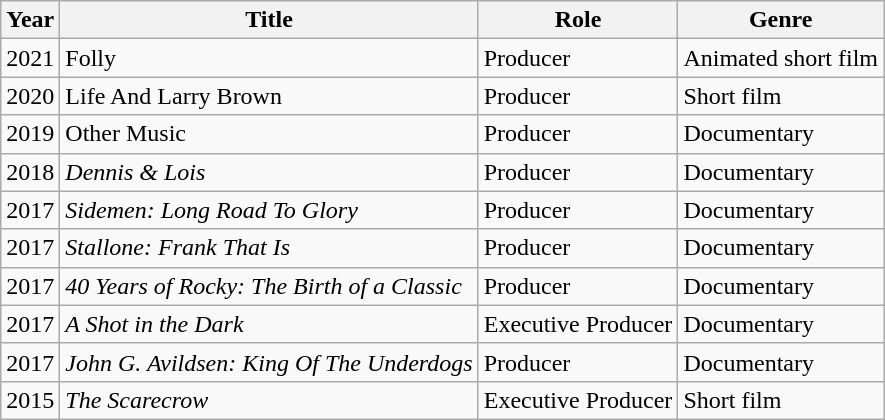<table class="wikitable">
<tr>
<th>Year</th>
<th>Title</th>
<th>Role</th>
<th>Genre</th>
</tr>
<tr>
<td>2021</td>
<td>Folly</td>
<td>Producer</td>
<td>Animated short film</td>
</tr>
<tr>
<td>2020</td>
<td>Life And Larry Brown</td>
<td>Producer</td>
<td>Short film</td>
</tr>
<tr>
<td>2019</td>
<td>Other Music</td>
<td>Producer</td>
<td>Documentary</td>
</tr>
<tr>
<td>2018</td>
<td><em>Dennis & Lois</em></td>
<td>Producer</td>
<td>Documentary</td>
</tr>
<tr>
<td>2017</td>
<td><em>Sidemen: Long Road To Glory</em></td>
<td>Producer</td>
<td>Documentary</td>
</tr>
<tr>
<td>2017</td>
<td><em>Stallone: Frank That Is</em></td>
<td>Producer</td>
<td>Documentary</td>
</tr>
<tr>
<td>2017</td>
<td><em>40 Years of Rocky: The Birth of a Classic</em></td>
<td>Producer</td>
<td>Documentary</td>
</tr>
<tr>
<td>2017</td>
<td><em>A Shot in the Dark</em></td>
<td>Executive Producer</td>
<td>Documentary</td>
</tr>
<tr>
<td>2017</td>
<td><em>John G. Avildsen: King Of The Underdogs</em></td>
<td>Producer</td>
<td>Documentary</td>
</tr>
<tr>
<td>2015</td>
<td><em>The Scarecrow</em></td>
<td>Executive Producer</td>
<td>Short film</td>
</tr>
</table>
